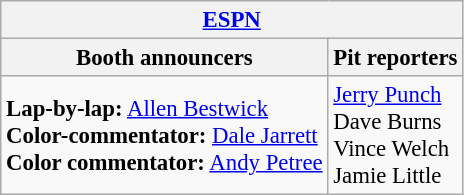<table class="wikitable" style="font-size: 95%;">
<tr>
<th colspan="2"><a href='#'>ESPN</a></th>
</tr>
<tr>
<th>Booth announcers</th>
<th>Pit reporters</th>
</tr>
<tr>
<td><strong>Lap-by-lap:</strong> <a href='#'>Allen Bestwick</a><br><strong>Color-commentator:</strong> <a href='#'>Dale Jarrett</a><br><strong>Color commentator:</strong> <a href='#'>Andy Petree</a></td>
<td><a href='#'>Jerry Punch</a><br>Dave Burns<br>Vince Welch<br>Jamie Little</td>
</tr>
</table>
